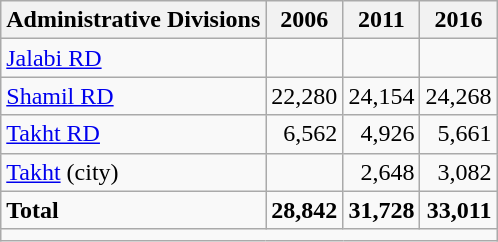<table class="wikitable">
<tr>
<th>Administrative Divisions</th>
<th>2006</th>
<th>2011</th>
<th>2016</th>
</tr>
<tr>
<td><a href='#'>Jalabi RD</a></td>
<td style="text-align: right;"></td>
<td style="text-align: right;"></td>
<td style="text-align: right;"></td>
</tr>
<tr>
<td><a href='#'>Shamil RD</a></td>
<td style="text-align: right;">22,280</td>
<td style="text-align: right;">24,154</td>
<td style="text-align: right;">24,268</td>
</tr>
<tr>
<td><a href='#'>Takht RD</a></td>
<td style="text-align: right;">6,562</td>
<td style="text-align: right;">4,926</td>
<td style="text-align: right;">5,661</td>
</tr>
<tr>
<td><a href='#'>Takht</a> (city)</td>
<td style="text-align: right;"></td>
<td style="text-align: right;">2,648</td>
<td style="text-align: right;">3,082</td>
</tr>
<tr>
<td><strong>Total</strong></td>
<td style="text-align: right;"><strong>28,842</strong></td>
<td style="text-align: right;"><strong>31,728</strong></td>
<td style="text-align: right;"><strong>33,011</strong></td>
</tr>
<tr>
<td colspan=4></td>
</tr>
</table>
